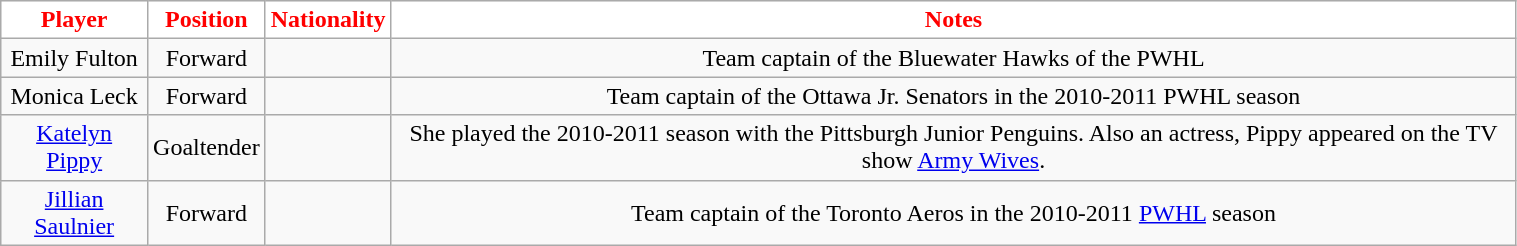<table class="wikitable" style="width:80%;">
<tr style="text-align:center; background:#fff; color:red;">
<td><strong>Player</strong></td>
<td><strong>Position</strong></td>
<td><strong>Nationality</strong></td>
<td><strong>Notes</strong></td>
</tr>
<tr style="text-align:center;" bgcolor="">
<td>Emily Fulton</td>
<td>Forward</td>
<td></td>
<td>Team captain of the Bluewater Hawks of the PWHL</td>
</tr>
<tr style="text-align:center;" bgcolor="">
<td>Monica Leck</td>
<td>Forward</td>
<td></td>
<td>Team captain of the Ottawa Jr. Senators in the 2010-2011 PWHL season</td>
</tr>
<tr style="text-align:center;" bgcolor="">
<td><a href='#'>Katelyn Pippy</a></td>
<td>Goaltender</td>
<td></td>
<td>She played the 2010-2011 season with the Pittsburgh Junior Penguins. Also an actress, Pippy appeared on the TV show <a href='#'>Army Wives</a>.</td>
</tr>
<tr style="text-align:center;" bgcolor="">
<td><a href='#'>Jillian Saulnier</a></td>
<td>Forward</td>
<td></td>
<td>Team captain of the Toronto Aeros in the 2010-2011 <a href='#'>PWHL</a> season</td>
</tr>
</table>
